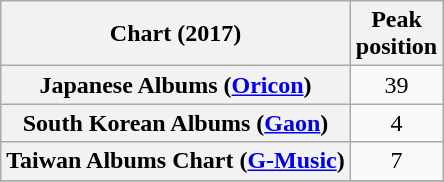<table class="wikitable plainrowheaders" style="text-align:center">
<tr>
<th scope="col">Chart (2017)</th>
<th scope="col">Peak<br>position</th>
</tr>
<tr>
<th scope="row">Japanese Albums (<a href='#'>Oricon</a>)</th>
<td>39</td>
</tr>
<tr>
<th scope="row">South Korean Albums (<a href='#'>Gaon</a>)</th>
<td>4</td>
</tr>
<tr>
<th scope="row">Taiwan Albums Chart (<a href='#'>G-Music</a>)</th>
<td>7</td>
</tr>
<tr>
</tr>
</table>
